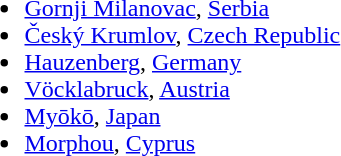<table>
<tr valign="top">
<td><br><ul><li> <a href='#'>Gornji Milanovac</a>, <a href='#'>Serbia</a></li><li> <a href='#'>Český Krumlov</a>, <a href='#'>Czech Republic</a></li><li> <a href='#'>Hauzenberg</a>, <a href='#'>Germany</a></li><li> <a href='#'>Vöcklabruck</a>, <a href='#'>Austria</a></li><li>  <a href='#'>Myōkō</a>, <a href='#'>Japan</a></li><li> <a href='#'>Morphou</a>, <a href='#'>Cyprus</a></li></ul></td>
</tr>
</table>
